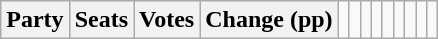<table class="wikitable" style="text-align:right;">
<tr>
<th colspan="2">Party</th>
<th>Seats</th>
<th>Votes</th>
<th colspan="3">Change (pp)<br></th>
<td></td>
<td></td>
<td><br></td>
<td></td>
<td></td>
<td><br></td>
<td></td>
<td></td>
<td></td>
</tr>
</table>
